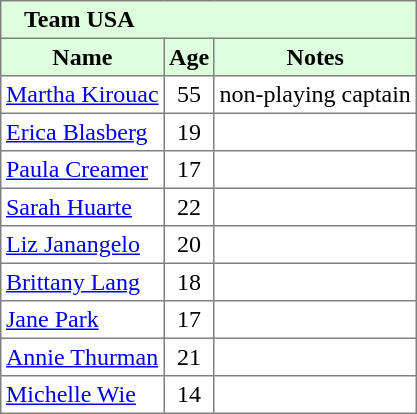<table border="1" cellpadding="3" style="border-collapse: collapse;">
<tr style="background:#ddffdd;">
<td colspan="6">   <strong>Team USA</strong></td>
</tr>
<tr style="background:#ddffdd;">
<th>Name</th>
<th>Age</th>
<th>Notes</th>
</tr>
<tr>
<td><a href='#'>Martha Kirouac</a></td>
<td align=center>55</td>
<td>non-playing captain</td>
</tr>
<tr>
<td><a href='#'>Erica Blasberg</a></td>
<td align=center>19</td>
<td></td>
</tr>
<tr>
<td><a href='#'>Paula Creamer</a></td>
<td align=center>17</td>
<td></td>
</tr>
<tr>
<td><a href='#'>Sarah Huarte</a></td>
<td align=center>22</td>
<td></td>
</tr>
<tr>
<td><a href='#'>Liz Janangelo</a></td>
<td align=center>20</td>
<td></td>
</tr>
<tr>
<td><a href='#'>Brittany Lang</a></td>
<td align=center>18</td>
<td></td>
</tr>
<tr>
<td><a href='#'>Jane Park</a></td>
<td align=center>17</td>
<td></td>
</tr>
<tr>
<td><a href='#'>Annie Thurman</a></td>
<td align=center>21</td>
<td></td>
</tr>
<tr>
<td><a href='#'>Michelle Wie</a></td>
<td align=center>14</td>
<td></td>
</tr>
</table>
